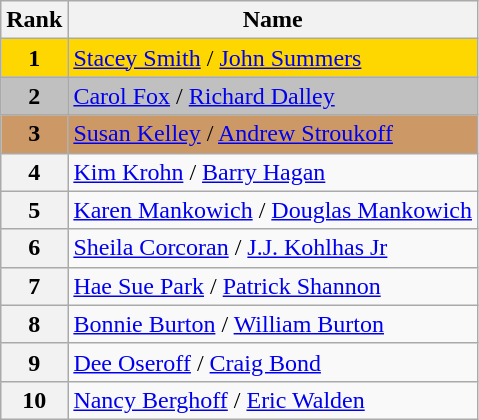<table class="wikitable">
<tr>
<th>Rank</th>
<th>Name</th>
</tr>
<tr bgcolor="gold">
<td align="center"><strong>1</strong></td>
<td><a href='#'>Stacey Smith</a> / <a href='#'>John Summers</a></td>
</tr>
<tr bgcolor="silver">
<td align="center"><strong>2</strong></td>
<td><a href='#'>Carol Fox</a> / <a href='#'>Richard Dalley</a></td>
</tr>
<tr bgcolor="cc9966">
<td align="center"><strong>3</strong></td>
<td><a href='#'>Susan Kelley</a> / <a href='#'>Andrew Stroukoff</a></td>
</tr>
<tr>
<th>4</th>
<td><a href='#'>Kim Krohn</a> / <a href='#'>Barry Hagan</a></td>
</tr>
<tr>
<th>5</th>
<td><a href='#'>Karen Mankowich</a> / <a href='#'>Douglas Mankowich</a></td>
</tr>
<tr>
<th>6</th>
<td><a href='#'>Sheila Corcoran</a> / <a href='#'>J.J. Kohlhas Jr</a></td>
</tr>
<tr>
<th>7</th>
<td><a href='#'>Hae Sue Park</a> / <a href='#'>Patrick Shannon</a></td>
</tr>
<tr>
<th>8</th>
<td><a href='#'>Bonnie Burton</a> / <a href='#'>William Burton</a></td>
</tr>
<tr>
<th>9</th>
<td><a href='#'>Dee Oseroff</a> / <a href='#'>Craig Bond</a></td>
</tr>
<tr>
<th>10</th>
<td><a href='#'>Nancy Berghoff</a> / <a href='#'>Eric Walden</a></td>
</tr>
</table>
